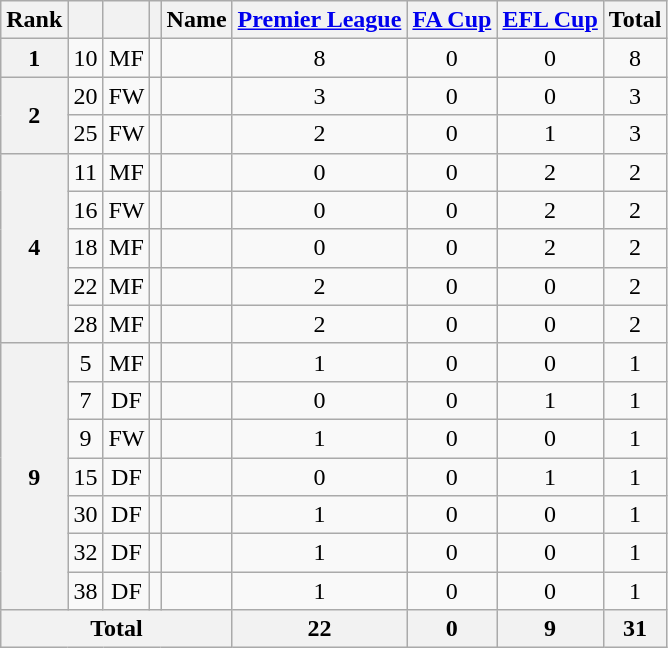<table class="wikitable sortable" style="text-align:center;">
<tr>
<th>Rank</th>
<th></th>
<th></th>
<th></th>
<th>Name</th>
<th><a href='#'>Premier League</a></th>
<th><a href='#'>FA Cup</a></th>
<th><a href='#'>EFL Cup</a></th>
<th>Total</th>
</tr>
<tr>
<th rowspan="1">1</th>
<td>10</td>
<td>MF</td>
<td></td>
<td style="text-align:left;"></td>
<td>8</td>
<td>0</td>
<td>0</td>
<td>8</td>
</tr>
<tr>
<th rowspan="2">2</th>
<td>20</td>
<td>FW</td>
<td></td>
<td style="text-align:left;"></td>
<td>3</td>
<td>0</td>
<td>0</td>
<td>3</td>
</tr>
<tr>
<td>25</td>
<td>FW</td>
<td></td>
<td style="text-align:left;"></td>
<td>2</td>
<td>0</td>
<td>1</td>
<td>3</td>
</tr>
<tr>
<th rowspan="5">4</th>
<td>11</td>
<td>MF</td>
<td></td>
<td style="text-align:left;"></td>
<td>0</td>
<td>0</td>
<td>2</td>
<td>2</td>
</tr>
<tr>
<td>16</td>
<td>FW</td>
<td></td>
<td style="text-align:left;"></td>
<td>0</td>
<td>0</td>
<td>2</td>
<td>2</td>
</tr>
<tr>
<td>18</td>
<td>MF</td>
<td></td>
<td style="text-align:left;"></td>
<td>0</td>
<td>0</td>
<td>2</td>
<td>2</td>
</tr>
<tr>
<td>22</td>
<td>MF</td>
<td></td>
<td style="text-align:left;"></td>
<td>2</td>
<td>0</td>
<td>0</td>
<td>2</td>
</tr>
<tr>
<td>28</td>
<td>MF</td>
<td></td>
<td style="text-align:left;"></td>
<td>2</td>
<td>0</td>
<td>0</td>
<td>2</td>
</tr>
<tr>
<th rowspan="7">9</th>
<td>5</td>
<td>MF</td>
<td></td>
<td style="text-align:left;"></td>
<td>1</td>
<td>0</td>
<td>0</td>
<td>1</td>
</tr>
<tr>
<td>7</td>
<td>DF</td>
<td></td>
<td style="text-align:left;"></td>
<td>0</td>
<td>0</td>
<td>1</td>
<td>1</td>
</tr>
<tr>
<td>9</td>
<td>FW</td>
<td></td>
<td style="text-align:left;"></td>
<td>1</td>
<td>0</td>
<td>0</td>
<td>1</td>
</tr>
<tr>
<td>15</td>
<td>DF</td>
<td></td>
<td style="text-align:left;"></td>
<td>0</td>
<td>0</td>
<td>1</td>
<td>1</td>
</tr>
<tr>
<td>30</td>
<td>DF</td>
<td></td>
<td style="text-align:left;"></td>
<td>1</td>
<td>0</td>
<td>0</td>
<td>1</td>
</tr>
<tr>
<td>32</td>
<td>DF</td>
<td></td>
<td style="text-align:left;"></td>
<td>1</td>
<td>0</td>
<td>0</td>
<td>1</td>
</tr>
<tr>
<td>38</td>
<td>DF</td>
<td></td>
<td style="text-align:left;"></td>
<td>1</td>
<td>0</td>
<td>0</td>
<td>1</td>
</tr>
<tr>
<th colspan="5">Total</th>
<th>22</th>
<th>0</th>
<th>9</th>
<th>31</th>
</tr>
</table>
